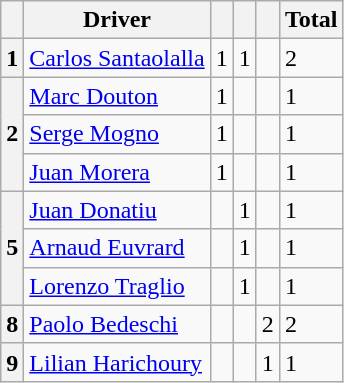<table class="wikitable sortable">
<tr>
<th></th>
<th>Driver</th>
<th></th>
<th></th>
<th></th>
<th>Total</th>
</tr>
<tr>
<th>1</th>
<td align="left"> <a href='#'>Carlos Santaolalla</a></td>
<td>1</td>
<td>1</td>
<td></td>
<td>2</td>
</tr>
<tr>
<th rowspan="3">2</th>
<td align="left"> <a href='#'>Marc Douton</a></td>
<td>1</td>
<td></td>
<td></td>
<td>1</td>
</tr>
<tr>
<td align="left"> <a href='#'>Serge Mogno</a></td>
<td>1</td>
<td></td>
<td></td>
<td>1</td>
</tr>
<tr>
<td align="left"> <a href='#'>Juan Morera</a></td>
<td>1</td>
<td></td>
<td></td>
<td>1</td>
</tr>
<tr>
<th rowspan="3">5</th>
<td align="left"> <a href='#'>Juan Donatiu</a></td>
<td></td>
<td>1</td>
<td></td>
<td>1</td>
</tr>
<tr>
<td align="left"> <a href='#'>Arnaud Euvrard</a></td>
<td></td>
<td>1</td>
<td></td>
<td>1</td>
</tr>
<tr>
<td> <a href='#'>Lorenzo Traglio</a></td>
<td></td>
<td>1</td>
<td></td>
<td>1</td>
</tr>
<tr>
<th>8</th>
<td align="left"> <a href='#'>Paolo Bedeschi</a></td>
<td></td>
<td></td>
<td>2</td>
<td>2</td>
</tr>
<tr>
<th>9</th>
<td align="left"> <a href='#'>Lilian Harichoury</a></td>
<td></td>
<td></td>
<td>1</td>
<td>1</td>
</tr>
</table>
